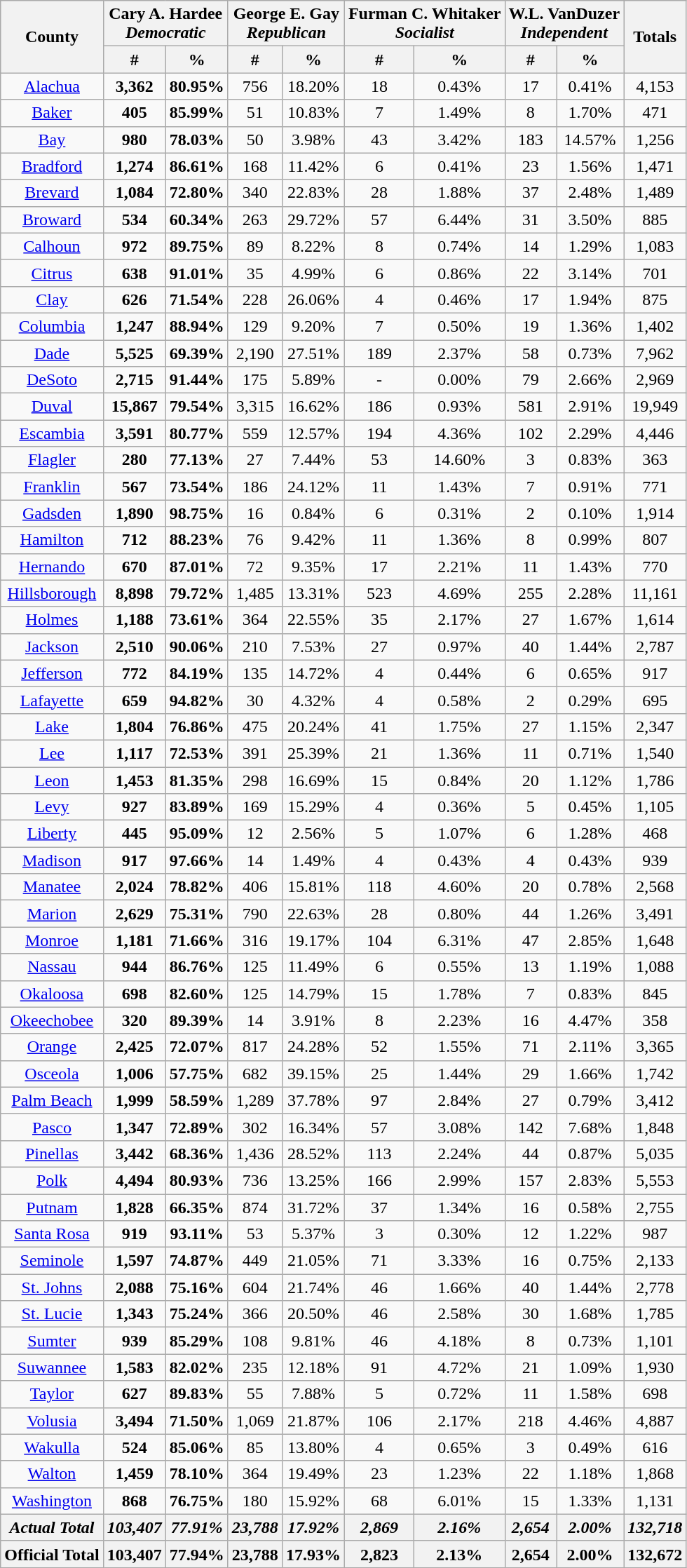<table class="wikitable sortable">
<tr>
<th rowspan="2">County</th>
<th colspan="2" style="text-align: center;" >Cary A. Hardee <br><em>Democratic</em></th>
<th colspan="2" style="text-align: center;" >George E. Gay  <br> <em>Republican</em></th>
<th colspan="2" style="text-align: center;" >Furman C. Whitaker  <br> <em>Socialist</em></th>
<th colspan="2" style="text-align: center;" >W.L. VanDuzer  <br> <em>Independent</em></th>
<th rowspan="2">Totals</th>
</tr>
<tr>
<th colspan="1" style="text-align: center;" >#</th>
<th colspan="1" style="text-align: center;" >%</th>
<th colspan="1" style="text-align: center;" >#</th>
<th colspan="1" style="text-align: center;" >%</th>
<th colspan="1" style="text-align: center;" >#</th>
<th colspan="1" style="text-align: center;" >%</th>
<th colspan="1" style="text-align: center;" >#</th>
<th colspan="1" style="text-align: center;" >%</th>
</tr>
<tr style="text-align:center;">
<td><a href='#'>Alachua</a></td>
<td><strong>3,362</strong></td>
<td><strong>80.95%</strong></td>
<td>756</td>
<td>18.20%</td>
<td>18</td>
<td>0.43%</td>
<td>17</td>
<td>0.41%</td>
<td>4,153</td>
</tr>
<tr style="text-align:center;">
<td><a href='#'>Baker</a></td>
<td><strong>405</strong></td>
<td><strong>85.99%</strong></td>
<td>51</td>
<td>10.83%</td>
<td>7</td>
<td>1.49%</td>
<td>8</td>
<td>1.70%</td>
<td>471</td>
</tr>
<tr style="text-align:center;">
<td><a href='#'>Bay</a></td>
<td><strong>980</strong></td>
<td><strong>78.03%</strong></td>
<td>50</td>
<td>3.98%</td>
<td>43</td>
<td>3.42%</td>
<td>183</td>
<td>14.57%</td>
<td>1,256</td>
</tr>
<tr style="text-align:center;">
<td><a href='#'>Bradford</a></td>
<td><strong>1,274</strong></td>
<td><strong>86.61%</strong></td>
<td>168</td>
<td>11.42%</td>
<td>6</td>
<td>0.41%</td>
<td>23</td>
<td>1.56%</td>
<td>1,471</td>
</tr>
<tr style="text-align:center;">
<td><a href='#'>Brevard</a></td>
<td><strong>1,084</strong></td>
<td><strong>72.80%</strong></td>
<td>340</td>
<td>22.83%</td>
<td>28</td>
<td>1.88%</td>
<td>37</td>
<td>2.48%</td>
<td>1,489</td>
</tr>
<tr style="text-align:center;">
<td><a href='#'>Broward</a></td>
<td><strong>534</strong></td>
<td><strong>60.34%</strong></td>
<td>263</td>
<td>29.72%</td>
<td>57</td>
<td>6.44%</td>
<td>31</td>
<td>3.50%</td>
<td>885</td>
</tr>
<tr style="text-align:center;">
<td><a href='#'>Calhoun</a></td>
<td><strong>972</strong></td>
<td><strong>89.75%</strong></td>
<td>89</td>
<td>8.22%</td>
<td>8</td>
<td>0.74%</td>
<td>14</td>
<td>1.29%</td>
<td>1,083</td>
</tr>
<tr style="text-align:center;">
<td><a href='#'>Citrus</a></td>
<td><strong>638</strong></td>
<td><strong>91.01%</strong></td>
<td>35</td>
<td>4.99%</td>
<td>6</td>
<td>0.86%</td>
<td>22</td>
<td>3.14%</td>
<td>701</td>
</tr>
<tr style="text-align:center;">
<td><a href='#'>Clay</a></td>
<td><strong>626</strong></td>
<td><strong>71.54%</strong></td>
<td>228</td>
<td>26.06%</td>
<td>4</td>
<td>0.46%</td>
<td>17</td>
<td>1.94%</td>
<td>875</td>
</tr>
<tr style="text-align:center;">
<td><a href='#'>Columbia</a></td>
<td><strong>1,247</strong></td>
<td><strong>88.94%</strong></td>
<td>129</td>
<td>9.20%</td>
<td>7</td>
<td>0.50%</td>
<td>19</td>
<td>1.36%</td>
<td>1,402</td>
</tr>
<tr style="text-align:center;">
<td><a href='#'>Dade</a></td>
<td><strong>5,525</strong></td>
<td><strong>69.39%</strong></td>
<td>2,190</td>
<td>27.51%</td>
<td>189</td>
<td>2.37%</td>
<td>58</td>
<td>0.73%</td>
<td>7,962</td>
</tr>
<tr style="text-align:center;">
<td><a href='#'>DeSoto</a></td>
<td><strong>2,715</strong></td>
<td><strong>91.44%</strong></td>
<td>175</td>
<td>5.89%</td>
<td>-</td>
<td>0.00%</td>
<td>79</td>
<td>2.66%</td>
<td>2,969</td>
</tr>
<tr style="text-align:center;">
<td><a href='#'>Duval</a></td>
<td><strong>15,867</strong></td>
<td><strong>79.54%</strong></td>
<td>3,315</td>
<td>16.62%</td>
<td>186</td>
<td>0.93%</td>
<td>581</td>
<td>2.91%</td>
<td>19,949</td>
</tr>
<tr style="text-align:center;">
<td><a href='#'>Escambia</a></td>
<td><strong>3,591</strong></td>
<td><strong>80.77%</strong></td>
<td>559</td>
<td>12.57%</td>
<td>194</td>
<td>4.36%</td>
<td>102</td>
<td>2.29%</td>
<td>4,446</td>
</tr>
<tr style="text-align:center;">
<td><a href='#'>Flagler</a></td>
<td><strong>280</strong></td>
<td><strong>77.13%</strong></td>
<td>27</td>
<td>7.44%</td>
<td>53</td>
<td>14.60%</td>
<td>3</td>
<td>0.83%</td>
<td>363</td>
</tr>
<tr style="text-align:center;">
<td><a href='#'>Franklin</a></td>
<td><strong>567</strong></td>
<td><strong>73.54%</strong></td>
<td>186</td>
<td>24.12%</td>
<td>11</td>
<td>1.43%</td>
<td>7</td>
<td>0.91%</td>
<td>771</td>
</tr>
<tr style="text-align:center;">
<td><a href='#'>Gadsden</a></td>
<td><strong>1,890</strong></td>
<td><strong>98.75%</strong></td>
<td>16</td>
<td>0.84%</td>
<td>6</td>
<td>0.31%</td>
<td>2</td>
<td>0.10%</td>
<td>1,914</td>
</tr>
<tr style="text-align:center;">
<td><a href='#'>Hamilton</a></td>
<td><strong>712</strong></td>
<td><strong>88.23%</strong></td>
<td>76</td>
<td>9.42%</td>
<td>11</td>
<td>1.36%</td>
<td>8</td>
<td>0.99%</td>
<td>807</td>
</tr>
<tr style="text-align:center;">
<td><a href='#'>Hernando</a></td>
<td><strong>670</strong></td>
<td><strong>87.01%</strong></td>
<td>72</td>
<td>9.35%</td>
<td>17</td>
<td>2.21%</td>
<td>11</td>
<td>1.43%</td>
<td>770</td>
</tr>
<tr style="text-align:center;">
<td><a href='#'>Hillsborough</a></td>
<td><strong>8,898</strong></td>
<td><strong>79.72%</strong></td>
<td>1,485</td>
<td>13.31%</td>
<td>523</td>
<td>4.69%</td>
<td>255</td>
<td>2.28%</td>
<td>11,161</td>
</tr>
<tr style="text-align:center;">
<td><a href='#'>Holmes</a></td>
<td><strong>1,188</strong></td>
<td><strong>73.61%</strong></td>
<td>364</td>
<td>22.55%</td>
<td>35</td>
<td>2.17%</td>
<td>27</td>
<td>1.67%</td>
<td>1,614</td>
</tr>
<tr style="text-align:center;">
<td><a href='#'>Jackson</a></td>
<td><strong>2,510</strong></td>
<td><strong>90.06%</strong></td>
<td>210</td>
<td>7.53%</td>
<td>27</td>
<td>0.97%</td>
<td>40</td>
<td>1.44%</td>
<td>2,787</td>
</tr>
<tr style="text-align:center;">
<td><a href='#'>Jefferson</a></td>
<td><strong>772</strong></td>
<td><strong>84.19%</strong></td>
<td>135</td>
<td>14.72%</td>
<td>4</td>
<td>0.44%</td>
<td>6</td>
<td>0.65%</td>
<td>917</td>
</tr>
<tr style="text-align:center;">
<td><a href='#'>Lafayette</a></td>
<td><strong>659</strong></td>
<td><strong>94.82%</strong></td>
<td>30</td>
<td>4.32%</td>
<td>4</td>
<td>0.58%</td>
<td>2</td>
<td>0.29%</td>
<td>695</td>
</tr>
<tr style="text-align:center;">
<td><a href='#'>Lake</a></td>
<td><strong>1,804</strong></td>
<td><strong>76.86%</strong></td>
<td>475</td>
<td>20.24%</td>
<td>41</td>
<td>1.75%</td>
<td>27</td>
<td>1.15%</td>
<td>2,347</td>
</tr>
<tr style="text-align:center;">
<td><a href='#'>Lee</a></td>
<td><strong>1,117</strong></td>
<td><strong>72.53%</strong></td>
<td>391</td>
<td>25.39%</td>
<td>21</td>
<td>1.36%</td>
<td>11</td>
<td>0.71%</td>
<td>1,540</td>
</tr>
<tr style="text-align:center;">
<td><a href='#'>Leon</a></td>
<td><strong>1,453</strong></td>
<td><strong>81.35%</strong></td>
<td>298</td>
<td>16.69%</td>
<td>15</td>
<td>0.84%</td>
<td>20</td>
<td>1.12%</td>
<td>1,786</td>
</tr>
<tr style="text-align:center;">
<td><a href='#'>Levy</a></td>
<td><strong>927</strong></td>
<td><strong>83.89%</strong></td>
<td>169</td>
<td>15.29%</td>
<td>4</td>
<td>0.36%</td>
<td>5</td>
<td>0.45%</td>
<td>1,105</td>
</tr>
<tr style="text-align:center;">
<td><a href='#'>Liberty</a></td>
<td><strong>445</strong></td>
<td><strong>95.09%</strong></td>
<td>12</td>
<td>2.56%</td>
<td>5</td>
<td>1.07%</td>
<td>6</td>
<td>1.28%</td>
<td>468</td>
</tr>
<tr style="text-align:center;">
<td><a href='#'>Madison</a></td>
<td><strong>917</strong></td>
<td><strong>97.66%</strong></td>
<td>14</td>
<td>1.49%</td>
<td>4</td>
<td>0.43%</td>
<td>4</td>
<td>0.43%</td>
<td>939</td>
</tr>
<tr style="text-align:center;">
<td><a href='#'>Manatee</a></td>
<td><strong>2,024</strong></td>
<td><strong>78.82%</strong></td>
<td>406</td>
<td>15.81%</td>
<td>118</td>
<td>4.60%</td>
<td>20</td>
<td>0.78%</td>
<td>2,568</td>
</tr>
<tr style="text-align:center;">
<td><a href='#'>Marion</a></td>
<td><strong>2,629</strong></td>
<td><strong>75.31%</strong></td>
<td>790</td>
<td>22.63%</td>
<td>28</td>
<td>0.80%</td>
<td>44</td>
<td>1.26%</td>
<td>3,491</td>
</tr>
<tr style="text-align:center;">
<td><a href='#'>Monroe</a></td>
<td><strong>1,181</strong></td>
<td><strong>71.66%</strong></td>
<td>316</td>
<td>19.17%</td>
<td>104</td>
<td>6.31%</td>
<td>47</td>
<td>2.85%</td>
<td>1,648</td>
</tr>
<tr style="text-align:center;">
<td><a href='#'>Nassau</a></td>
<td><strong>944</strong></td>
<td><strong>86.76%</strong></td>
<td>125</td>
<td>11.49%</td>
<td>6</td>
<td>0.55%</td>
<td>13</td>
<td>1.19%</td>
<td>1,088</td>
</tr>
<tr style="text-align:center;">
<td><a href='#'>Okaloosa</a></td>
<td><strong>698</strong></td>
<td><strong>82.60%</strong></td>
<td>125</td>
<td>14.79%</td>
<td>15</td>
<td>1.78%</td>
<td>7</td>
<td>0.83%</td>
<td>845</td>
</tr>
<tr style="text-align:center;">
<td><a href='#'>Okeechobee</a></td>
<td><strong>320</strong></td>
<td><strong>89.39%</strong></td>
<td>14</td>
<td>3.91%</td>
<td>8</td>
<td>2.23%</td>
<td>16</td>
<td>4.47%</td>
<td>358</td>
</tr>
<tr style="text-align:center;">
<td><a href='#'>Orange</a></td>
<td><strong>2,425</strong></td>
<td><strong>72.07%</strong></td>
<td>817</td>
<td>24.28%</td>
<td>52</td>
<td>1.55%</td>
<td>71</td>
<td>2.11%</td>
<td>3,365</td>
</tr>
<tr style="text-align:center;">
<td><a href='#'>Osceola</a></td>
<td><strong>1,006</strong></td>
<td><strong>57.75%</strong></td>
<td>682</td>
<td>39.15%</td>
<td>25</td>
<td>1.44%</td>
<td>29</td>
<td>1.66%</td>
<td>1,742</td>
</tr>
<tr style="text-align:center;">
<td><a href='#'>Palm Beach</a></td>
<td><strong>1,999</strong></td>
<td><strong>58.59%</strong></td>
<td>1,289</td>
<td>37.78%</td>
<td>97</td>
<td>2.84%</td>
<td>27</td>
<td>0.79%</td>
<td>3,412</td>
</tr>
<tr style="text-align:center;">
<td><a href='#'>Pasco</a></td>
<td><strong>1,347</strong></td>
<td><strong>72.89%</strong></td>
<td>302</td>
<td>16.34%</td>
<td>57</td>
<td>3.08%</td>
<td>142</td>
<td>7.68%</td>
<td>1,848</td>
</tr>
<tr style="text-align:center;">
<td><a href='#'>Pinellas</a></td>
<td><strong>3,442</strong></td>
<td><strong>68.36%</strong></td>
<td>1,436</td>
<td>28.52%</td>
<td>113</td>
<td>2.24%</td>
<td>44</td>
<td>0.87%</td>
<td>5,035</td>
</tr>
<tr style="text-align:center;">
<td><a href='#'>Polk</a></td>
<td><strong>4,494</strong></td>
<td><strong>80.93%</strong></td>
<td>736</td>
<td>13.25%</td>
<td>166</td>
<td>2.99%</td>
<td>157</td>
<td>2.83%</td>
<td>5,553</td>
</tr>
<tr style="text-align:center;">
<td><a href='#'>Putnam</a></td>
<td><strong>1,828</strong></td>
<td><strong>66.35%</strong></td>
<td>874</td>
<td>31.72%</td>
<td>37</td>
<td>1.34%</td>
<td>16</td>
<td>0.58%</td>
<td>2,755</td>
</tr>
<tr style="text-align:center;">
<td><a href='#'>Santa Rosa</a></td>
<td><strong>919</strong></td>
<td><strong>93.11%</strong></td>
<td>53</td>
<td>5.37%</td>
<td>3</td>
<td>0.30%</td>
<td>12</td>
<td>1.22%</td>
<td>987</td>
</tr>
<tr style="text-align:center;">
<td><a href='#'>Seminole</a></td>
<td><strong>1,597</strong></td>
<td><strong>74.87%</strong></td>
<td>449</td>
<td>21.05%</td>
<td>71</td>
<td>3.33%</td>
<td>16</td>
<td>0.75%</td>
<td>2,133</td>
</tr>
<tr style="text-align:center;">
<td><a href='#'>St. Johns</a></td>
<td><strong>2,088</strong></td>
<td><strong>75.16%</strong></td>
<td>604</td>
<td>21.74%</td>
<td>46</td>
<td>1.66%</td>
<td>40</td>
<td>1.44%</td>
<td>2,778</td>
</tr>
<tr style="text-align:center;">
<td><a href='#'>St. Lucie</a></td>
<td><strong>1,343</strong></td>
<td><strong>75.24%</strong></td>
<td>366</td>
<td>20.50%</td>
<td>46</td>
<td>2.58%</td>
<td>30</td>
<td>1.68%</td>
<td>1,785</td>
</tr>
<tr style="text-align:center;">
<td><a href='#'>Sumter</a></td>
<td><strong>939</strong></td>
<td><strong>85.29%</strong></td>
<td>108</td>
<td>9.81%</td>
<td>46</td>
<td>4.18%</td>
<td>8</td>
<td>0.73%</td>
<td>1,101</td>
</tr>
<tr style="text-align:center;">
<td><a href='#'>Suwannee</a></td>
<td><strong>1,583</strong></td>
<td><strong>82.02%</strong></td>
<td>235</td>
<td>12.18%</td>
<td>91</td>
<td>4.72%</td>
<td>21</td>
<td>1.09%</td>
<td>1,930</td>
</tr>
<tr style="text-align:center;">
<td><a href='#'>Taylor</a></td>
<td><strong>627</strong></td>
<td><strong>89.83%</strong></td>
<td>55</td>
<td>7.88%</td>
<td>5</td>
<td>0.72%</td>
<td>11</td>
<td>1.58%</td>
<td>698</td>
</tr>
<tr style="text-align:center;">
<td><a href='#'>Volusia</a></td>
<td><strong>3,494</strong></td>
<td><strong>71.50%</strong></td>
<td>1,069</td>
<td>21.87%</td>
<td>106</td>
<td>2.17%</td>
<td>218</td>
<td>4.46%</td>
<td>4,887</td>
</tr>
<tr style="text-align:center;">
<td><a href='#'>Wakulla</a></td>
<td><strong>524</strong></td>
<td><strong>85.06%</strong></td>
<td>85</td>
<td>13.80%</td>
<td>4</td>
<td>0.65%</td>
<td>3</td>
<td>0.49%</td>
<td>616</td>
</tr>
<tr style="text-align:center;">
<td><a href='#'>Walton</a></td>
<td><strong>1,459</strong></td>
<td><strong>78.10%</strong></td>
<td>364</td>
<td>19.49%</td>
<td>23</td>
<td>1.23%</td>
<td>22</td>
<td>1.18%</td>
<td>1,868</td>
</tr>
<tr style="text-align:center;">
<td><a href='#'>Washington</a></td>
<td><strong>868</strong></td>
<td><strong>76.75%</strong></td>
<td>180</td>
<td>15.92%</td>
<td>68</td>
<td>6.01%</td>
<td>15</td>
<td>1.33%</td>
<td>1,131</td>
</tr>
<tr style="text-align:center;">
<th><strong><em>Actual Total</em></strong></th>
<th><em>103,407</em></th>
<th><em>77.91%</em></th>
<th><em>23,788</em></th>
<th><em>17.92%</em></th>
<th><em>2,869</em></th>
<th><em>2.16%</em></th>
<th><em>2,654</em></th>
<th><em>2.00%</em></th>
<th><em>132,718</em></th>
</tr>
<tr>
<th><strong>Official Total</strong></th>
<th>103,407</th>
<th>77.94%</th>
<th>23,788</th>
<th>17.93%</th>
<th>2,823</th>
<th>2.13%</th>
<th>2,654</th>
<th>2.00%</th>
<th>132,672</th>
</tr>
</table>
